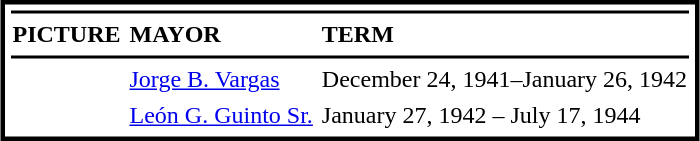<table cellpadding="1" cellspacing="4" style="margin:3px; border:3px solid #000000;">
<tr>
<th bgcolor="#000000" colspan="3"></th>
</tr>
<tr>
<td align="left"><strong>PICTURE</strong></td>
<td align="left"><strong>MAYOR</strong></td>
<td align="left"><strong>TERM</strong></td>
</tr>
<tr>
<th bgcolor="#000000" colspan="3"></th>
</tr>
<tr>
<td></td>
<td><a href='#'>Jorge B. Vargas</a></td>
<td>December 24, 1941–January 26, 1942</td>
</tr>
<tr>
<td></td>
<td><a href='#'>León G. Guinto Sr.</a></td>
<td>January 27, 1942 – July 17, 1944</td>
</tr>
</table>
